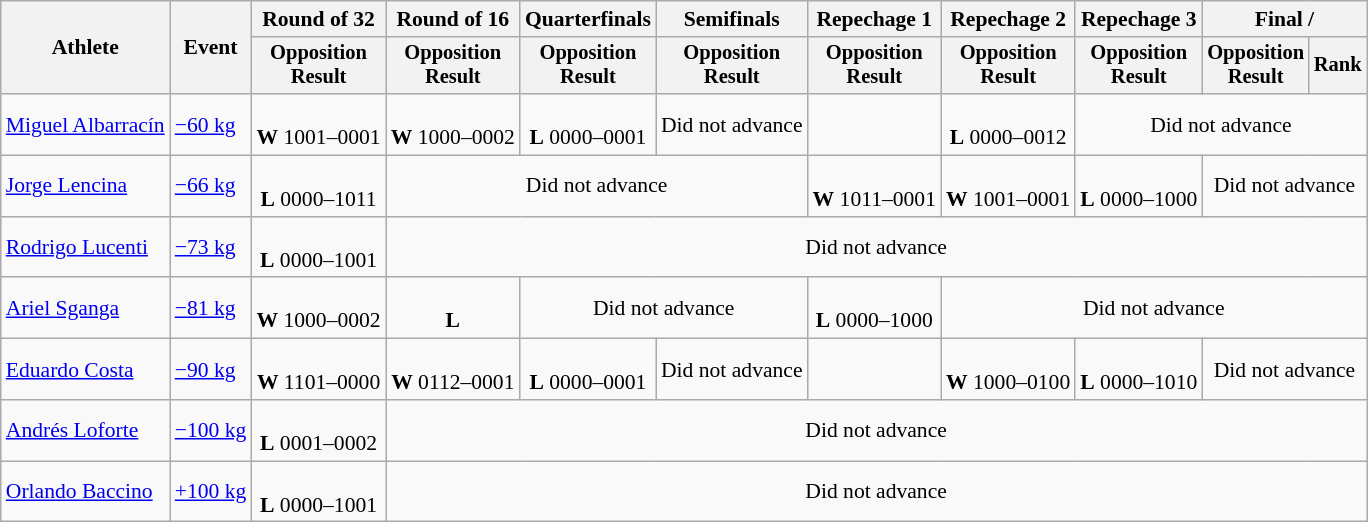<table class="wikitable" style="font-size:90%">
<tr>
<th rowspan="2">Athlete</th>
<th rowspan="2">Event</th>
<th>Round of 32</th>
<th>Round of 16</th>
<th>Quarterfinals</th>
<th>Semifinals</th>
<th>Repechage 1</th>
<th>Repechage 2</th>
<th>Repechage 3</th>
<th colspan=2>Final / </th>
</tr>
<tr style="font-size:95%">
<th>Opposition<br>Result</th>
<th>Opposition<br>Result</th>
<th>Opposition<br>Result</th>
<th>Opposition<br>Result</th>
<th>Opposition<br>Result</th>
<th>Opposition<br>Result</th>
<th>Opposition<br>Result</th>
<th>Opposition<br>Result</th>
<th>Rank</th>
</tr>
<tr align=center>
<td align=left><a href='#'>Miguel Albarracín</a></td>
<td align=left><a href='#'>−60 kg</a></td>
<td><br><strong>W</strong> 1001–0001</td>
<td><br><strong>W</strong> 1000–0002</td>
<td><br><strong>L</strong> 0000–0001</td>
<td>Did not advance</td>
<td></td>
<td><br><strong>L</strong> 0000–0012</td>
<td colspan=3>Did not advance</td>
</tr>
<tr align=center>
<td align=left><a href='#'>Jorge Lencina</a></td>
<td align=left><a href='#'>−66 kg</a></td>
<td><br><strong>L</strong> 0000–1011</td>
<td colspan=3>Did not advance</td>
<td><br><strong>W</strong> 1011–0001</td>
<td><br><strong>W</strong> 1001–0001</td>
<td><br><strong>L</strong> 0000–1000</td>
<td colspan=2>Did not advance</td>
</tr>
<tr align=center>
<td align=left><a href='#'>Rodrigo Lucenti</a></td>
<td align=left><a href='#'>−73 kg</a></td>
<td><br><strong>L</strong> 0000–1001</td>
<td colspan=8>Did not advance</td>
</tr>
<tr align=center>
<td align=left><a href='#'>Ariel Sganga</a></td>
<td align=left><a href='#'>−81 kg</a></td>
<td><br><strong>W</strong> 1000–0002</td>
<td><br><strong>L</strong> </td>
<td colspan=2>Did not advance</td>
<td><br><strong>L</strong> 0000–1000</td>
<td colspan=4>Did not advance</td>
</tr>
<tr align=center>
<td align=left><a href='#'>Eduardo Costa</a></td>
<td align=left><a href='#'>−90 kg</a></td>
<td><br><strong>W</strong> 1101–0000</td>
<td><br><strong>W</strong> 0112–0001</td>
<td><br><strong>L</strong> 0000–0001</td>
<td>Did not advance</td>
<td></td>
<td><br><strong>W</strong> 1000–0100</td>
<td><br><strong>L</strong> 0000–1010</td>
<td colspan=2>Did not advance</td>
</tr>
<tr align=center>
<td align=left><a href='#'>Andrés Loforte</a></td>
<td align=left><a href='#'>−100 kg</a></td>
<td><br><strong>L</strong> 0001–0002</td>
<td colspan=8>Did not advance</td>
</tr>
<tr align=center>
<td align=left><a href='#'>Orlando Baccino</a></td>
<td align=left><a href='#'>+100 kg</a></td>
<td><br><strong>L</strong> 0000–1001</td>
<td colspan=8>Did not advance</td>
</tr>
</table>
